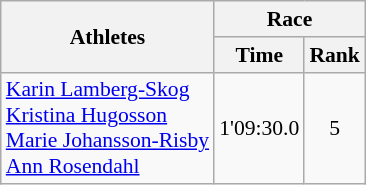<table class="wikitable" border="1" style="font-size:90%">
<tr>
<th rowspan=2>Athletes</th>
<th colspan=2>Race</th>
</tr>
<tr>
<th>Time</th>
<th>Rank</th>
</tr>
<tr>
<td><a href='#'>Karin Lamberg-Skog</a><br><a href='#'>Kristina Hugosson</a><br><a href='#'>Marie Johansson-Risby</a><br><a href='#'>Ann Rosendahl</a></td>
<td align=center>1'09:30.0</td>
<td align=center>5</td>
</tr>
</table>
